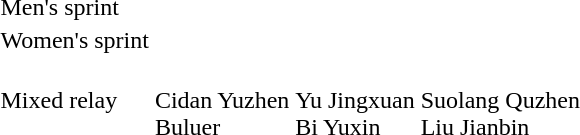<table>
<tr>
<td>Men's sprint<br></td>
<td></td>
<td></td>
<td></td>
</tr>
<tr>
<td>Women's sprint<br></td>
<td></td>
<td></td>
<td></td>
</tr>
<tr>
<td>Mixed relay<br></td>
<td><br>Cidan Yuzhen<br>Buluer</td>
<td><br>Yu Jingxuan<br>Bi Yuxin</td>
<td><br>Suolang Quzhen<br>Liu Jianbin</td>
</tr>
</table>
